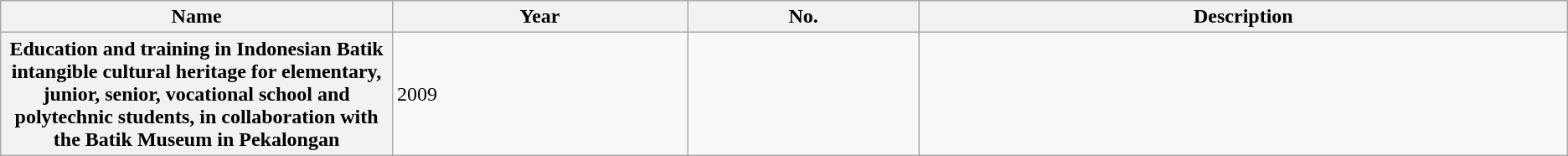<table class="wikitable sortable plainrowheaders">
<tr>
<th style="width:25%">Name</th>
<th>Year</th>
<th>No.</th>
<th class="unsortable">Description</th>
</tr>
<tr>
<th scope="row">Education and training in Indonesian Batik intangible cultural heritage for elementary, junior, senior, vocational school and polytechnic students, in collaboration with the Batik Museum in Pekalongan</th>
<td>2009</td>
<td></td>
<td></td>
</tr>
</table>
